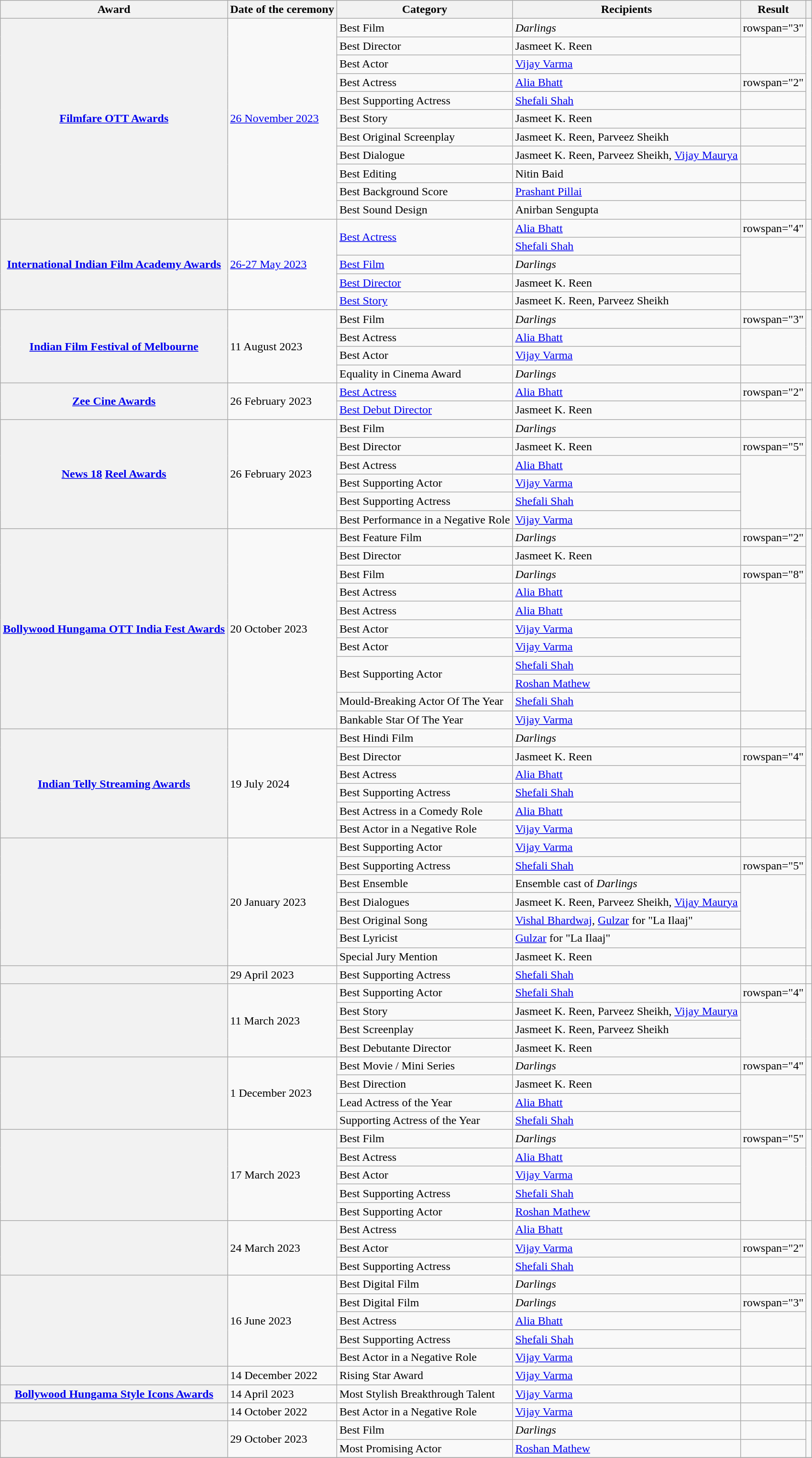<table class="wikitable plainrowheaders sortable">
<tr>
<th scope="col">Award</th>
<th scope="col">Date of the ceremony</th>
<th scope="col">Category</th>
<th scope="col">Recipients</th>
<th scope="col">Result</th>
<th scope="col" class="unsortable"></th>
</tr>
<tr>
<th rowspan="11" scope="row"><a href='#'>Filmfare OTT Awards</a><br></th>
<td rowspan="11"><a href='#'>26 November 2023</a></td>
<td>Best Film</td>
<td><em>Darlings</em></td>
<td>rowspan="3" </td>
<td rowspan="11" align="center"></td>
</tr>
<tr>
<td>Best Director</td>
<td>Jasmeet K. Reen</td>
</tr>
<tr>
<td>Best Actor</td>
<td><a href='#'>Vijay Varma</a></td>
</tr>
<tr>
<td>Best Actress</td>
<td><a href='#'>Alia Bhatt</a></td>
<td>rowspan="2" </td>
</tr>
<tr>
<td>Best Supporting Actress</td>
<td><a href='#'>Shefali Shah</a></td>
</tr>
<tr>
<td>Best Story</td>
<td>Jasmeet K. Reen</td>
<td></td>
</tr>
<tr>
<td>Best Original Screenplay</td>
<td>Jasmeet K. Reen, Parveez Sheikh</td>
<td></td>
</tr>
<tr>
<td>Best Dialogue</td>
<td>Jasmeet K. Reen, Parveez Sheikh, <a href='#'>Vijay Maurya</a></td>
<td></td>
</tr>
<tr>
<td>Best Editing</td>
<td>Nitin Baid</td>
<td></td>
</tr>
<tr>
<td>Best Background Score</td>
<td><a href='#'>Prashant Pillai</a></td>
<td></td>
</tr>
<tr>
<td>Best Sound Design</td>
<td>Anirban Sengupta</td>
<td></td>
</tr>
<tr>
<th rowspan="5" scope="row"><a href='#'>International Indian Film Academy Awards</a></th>
<td rowspan="5"><a href='#'>26-27 May 2023</a></td>
<td rowspan="2"><a href='#'>Best Actress</a></td>
<td><a href='#'>Alia Bhatt</a></td>
<td>rowspan="4" </td>
<td rowspan="5" align="center"></td>
</tr>
<tr>
<td><a href='#'>Shefali Shah</a></td>
</tr>
<tr>
<td><a href='#'>Best Film</a></td>
<td><em>Darlings</em></td>
</tr>
<tr>
<td><a href='#'>Best Director</a></td>
<td>Jasmeet K. Reen</td>
</tr>
<tr>
<td><a href='#'>Best Story</a> </td>
<td>Jasmeet K. Reen, Parveez Sheikh</td>
<td></td>
</tr>
<tr>
<th scope="row" rowspan="4"><a href='#'>Indian Film Festival of Melbourne</a></th>
<td rowspan="4">11 August 2023</td>
<td>Best Film</td>
<td><em>Darlings</em></td>
<td>rowspan="3" </td>
<td style="text-align: center;" rowspan="4"></td>
</tr>
<tr>
<td>Best Actress</td>
<td><a href='#'>Alia Bhatt</a></td>
</tr>
<tr>
<td>Best Actor</td>
<td><a href='#'>Vijay Varma</a></td>
</tr>
<tr>
<td>Equality in Cinema Award</td>
<td><em>Darlings</em></td>
<td></td>
</tr>
<tr>
<th scope="row" rowspan="2"><a href='#'>Zee Cine Awards</a></th>
<td rowspan="2">26 February 2023</td>
<td><a href='#'>Best Actress</a></td>
<td><a href='#'>Alia Bhatt</a></td>
<td>rowspan="2" </td>
<td style="text-align: center;" rowspan="2"></td>
</tr>
<tr>
<td><a href='#'>Best Debut Director</a></td>
<td>Jasmeet K. Reen</td>
</tr>
<tr>
<th scope="row" rowspan="6"><a href='#'>News 18</a> <a href='#'>Reel Awards</a></th>
<td rowspan="6">26 February 2023</td>
<td>Best Film </td>
<td><em>Darlings</em></td>
<td></td>
<td rowspan="6" align="center"></td>
</tr>
<tr>
<td>Best Director</td>
<td>Jasmeet K. Reen</td>
<td>rowspan="5" </td>
</tr>
<tr>
<td>Best Actress</td>
<td><a href='#'>Alia Bhatt</a></td>
</tr>
<tr>
<td>Best Supporting Actor</td>
<td><a href='#'>Vijay Varma</a></td>
</tr>
<tr>
<td>Best Supporting Actress</td>
<td><a href='#'>Shefali Shah</a></td>
</tr>
<tr>
<td>Best Performance in a Negative Role</td>
<td><a href='#'>Vijay Varma</a></td>
</tr>
<tr>
<th scope="row" rowspan="11"><a href='#'>Bollywood Hungama OTT India Fest Awards</a></th>
<td rowspan="11">20 October 2023</td>
<td>Best Feature Film</td>
<td><em>Darlings</em></td>
<td>rowspan="2" </td>
<td rowspan="11" align="center"></td>
</tr>
<tr>
<td>Best Director</td>
<td>Jasmeet K. Reen</td>
</tr>
<tr>
<td>Best Film </td>
<td><em>Darlings</em></td>
<td>rowspan="8" </td>
</tr>
<tr>
<td>Best Actress</td>
<td><a href='#'>Alia Bhatt</a></td>
</tr>
<tr>
<td>Best Actress </td>
<td><a href='#'>Alia Bhatt</a></td>
</tr>
<tr>
<td>Best Actor</td>
<td><a href='#'>Vijay Varma</a></td>
</tr>
<tr>
<td>Best Actor </td>
<td><a href='#'>Vijay Varma</a></td>
</tr>
<tr>
<td rowspan="2">Best Supporting Actor</td>
<td><a href='#'>Shefali Shah</a></td>
</tr>
<tr>
<td><a href='#'>Roshan Mathew</a></td>
</tr>
<tr>
<td>Mould-Breaking Actor Of The Year</td>
<td><a href='#'>Shefali Shah</a></td>
</tr>
<tr>
<td>Bankable Star Of The Year</td>
<td><a href='#'>Vijay Varma</a></td>
<td></td>
</tr>
<tr>
<th scope="row" rowspan="6"><a href='#'>Indian Telly Streaming Awards</a></th>
<td rowspan="6">19 July 2024</td>
<td>Best Hindi Film</td>
<td><em>Darlings</em></td>
<td></td>
<td style="text-align: center;" rowspan="6"></td>
</tr>
<tr>
<td>Best Director </td>
<td>Jasmeet K. Reen</td>
<td>rowspan="4" </td>
</tr>
<tr>
<td>Best Actress </td>
<td><a href='#'>Alia Bhatt</a></td>
</tr>
<tr>
<td>Best Supporting Actress </td>
<td><a href='#'>Shefali Shah</a></td>
</tr>
<tr>
<td>Best Actress in a Comedy Role </td>
<td><a href='#'>Alia Bhatt</a></td>
</tr>
<tr>
<td>Best Actor in a Negative Role </td>
<td><a href='#'>Vijay Varma</a></td>
<td></td>
</tr>
<tr>
<th scope="row" rowspan="7"></th>
<td rowspan="7">20 January 2023</td>
<td>Best Supporting Actor</td>
<td><a href='#'>Vijay Varma</a></td>
<td></td>
<td rowspan="7" align="center"></td>
</tr>
<tr>
<td>Best Supporting Actress</td>
<td><a href='#'>Shefali Shah</a></td>
<td>rowspan="5" </td>
</tr>
<tr>
<td>Best Ensemble</td>
<td>Ensemble cast of <em>Darlings</em></td>
</tr>
<tr>
<td>Best Dialogues</td>
<td>Jasmeet K. Reen, Parveez Sheikh, <a href='#'>Vijay Maurya</a></td>
</tr>
<tr>
<td>Best Original Song</td>
<td><a href='#'>Vishal Bhardwaj</a>, <a href='#'>Gulzar</a> for "La Ilaaj"</td>
</tr>
<tr>
<td>Best Lyricist</td>
<td><a href='#'>Gulzar</a> for "La Ilaaj"</td>
</tr>
<tr>
<td>Special Jury Mention</td>
<td>Jasmeet K. Reen</td>
<td></td>
</tr>
<tr>
<th scope="row"></th>
<td>29 April 2023</td>
<td>Best Supporting Actress</td>
<td><a href='#'>Shefali Shah</a></td>
<td></td>
<td align="center"></td>
</tr>
<tr>
<th scope="row" rowspan="4"></th>
<td rowspan="4">11 March 2023</td>
<td>Best Supporting Actor </td>
<td><a href='#'>Shefali Shah</a></td>
<td>rowspan="4" </td>
<td rowspan="4" align="center"></td>
</tr>
<tr>
<td>Best Story </td>
<td>Jasmeet K. Reen, Parveez Sheikh, <a href='#'>Vijay Maurya</a></td>
</tr>
<tr>
<td>Best Screenplay</td>
<td>Jasmeet K. Reen, Parveez Sheikh</td>
</tr>
<tr>
<td>Best Debutante Director</td>
<td>Jasmeet K. Reen</td>
</tr>
<tr>
<th scope="row" rowspan="4"></th>
<td rowspan="4">1 December 2023</td>
<td>Best Movie / Mini Series </td>
<td><em>Darlings</em></td>
<td>rowspan="4" </td>
<td style="text-align: center;" rowspan="4"></td>
</tr>
<tr>
<td>Best Direction </td>
<td>Jasmeet K. Reen</td>
</tr>
<tr>
<td>Lead Actress of the Year </td>
<td><a href='#'>Alia Bhatt</a></td>
</tr>
<tr>
<td>Supporting Actress of the Year </td>
<td><a href='#'>Shefali Shah</a></td>
</tr>
<tr>
<th scope="row" rowspan="5"></th>
<td rowspan="5">17 March 2023</td>
<td>Best Film</td>
<td><em>Darlings</em></td>
<td>rowspan="5" </td>
<td rowspan="5" align="center"></td>
</tr>
<tr>
<td>Best Actress</td>
<td><a href='#'>Alia Bhatt</a></td>
</tr>
<tr>
<td>Best Actor</td>
<td><a href='#'>Vijay Varma</a></td>
</tr>
<tr>
<td>Best Supporting Actress</td>
<td><a href='#'>Shefali Shah</a></td>
</tr>
<tr>
<td>Best Supporting Actor</td>
<td><a href='#'>Roshan Mathew</a></td>
</tr>
<tr>
<th scope="row" rowspan="3"> </th>
<td rowspan="3">24 March 2023</td>
<td>Best Actress</td>
<td><a href='#'>Alia Bhatt</a></td>
<td></td>
<td rowspan="3" align="center"></td>
</tr>
<tr>
<td>Best Actor</td>
<td><a href='#'>Vijay Varma</a></td>
<td>rowspan="2" </td>
</tr>
<tr>
<td>Best Supporting Actress</td>
<td><a href='#'>Shefali Shah</a></td>
</tr>
<tr>
<th scope="row" rowspan="5"></th>
<td rowspan="5">16 June 2023</td>
<td>Best Digital Film</td>
<td><em>Darlings</em></td>
<td></td>
<td rowspan="5" align="center"></td>
</tr>
<tr>
<td>Best Digital Film </td>
<td><em>Darlings</em></td>
<td>rowspan="3" </td>
</tr>
<tr>
<td>Best Actress</td>
<td><a href='#'>Alia Bhatt</a></td>
</tr>
<tr>
<td>Best Supporting Actress</td>
<td><a href='#'>Shefali Shah</a></td>
</tr>
<tr>
<td>Best Actor in a Negative Role</td>
<td><a href='#'>Vijay Varma</a></td>
<td></td>
</tr>
<tr>
<th scope="row"></th>
<td>14 December 2022</td>
<td>Rising Star Award</td>
<td><a href='#'>Vijay Varma</a></td>
<td></td>
<td align="center"></td>
</tr>
<tr>
<th scope="row"><a href='#'>Bollywood Hungama Style Icons Awards</a></th>
<td>14 April 2023</td>
<td>Most Stylish Breakthrough Talent </td>
<td><a href='#'>Vijay Varma</a></td>
<td></td>
<td align="center"></td>
</tr>
<tr>
<th scope="row"></th>
<td>14 October 2022</td>
<td>Best Actor in a Negative Role</td>
<td><a href='#'>Vijay Varma</a></td>
<td></td>
<td align="center"></td>
</tr>
<tr>
<th scope="row" rowspan="2"></th>
<td rowspan="2">29 October 2023</td>
<td>Best Film</td>
<td><em>Darlings</em></td>
<td></td>
<td style="text-align: center;" rowspan="2"></td>
</tr>
<tr>
<td>Most Promising Actor</td>
<td><a href='#'>Roshan Mathew</a></td>
<td></td>
</tr>
<tr>
</tr>
</table>
